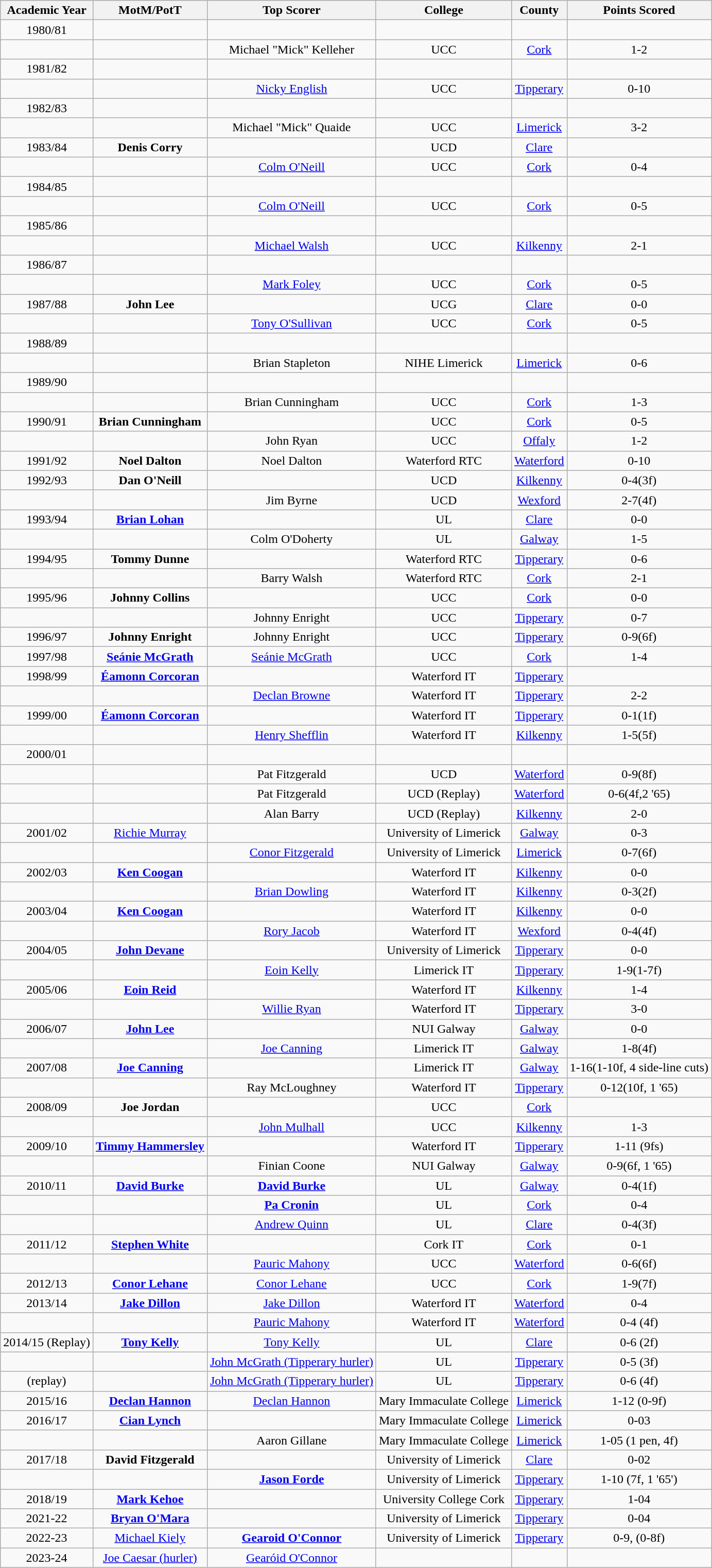<table class="wikitable">
<tr style="background:#efefef">
<th>Academic Year</th>
<th>MotM/PotT</th>
<th>Top Scorer</th>
<th>College</th>
<th>County</th>
<th>Points Scored</th>
</tr>
<tr align="center">
<td>1980/81</td>
<td></td>
<td></td>
<td></td>
<td></td>
<td></td>
</tr>
<tr align="center">
<td></td>
<td></td>
<td>Michael "Mick" Kelleher</td>
<td>UCC</td>
<td><a href='#'>Cork</a></td>
<td>1-2</td>
</tr>
<tr align="center">
<td>1981/82</td>
<td></td>
<td></td>
<td></td>
<td></td>
<td></td>
</tr>
<tr align="center">
<td></td>
<td></td>
<td><a href='#'>Nicky English</a></td>
<td>UCC</td>
<td><a href='#'>Tipperary</a></td>
<td>0-10</td>
</tr>
<tr align="center">
<td>1982/83</td>
<td></td>
<td></td>
<td></td>
<td></td>
<td></td>
</tr>
<tr align="center">
<td></td>
<td></td>
<td>Michael "Mick" Quaide</td>
<td>UCC</td>
<td><a href='#'>Limerick</a></td>
<td>3-2</td>
</tr>
<tr align="center">
<td>1983/84</td>
<td><strong>Denis Corry</strong></td>
<td></td>
<td>UCD</td>
<td><a href='#'>Clare</a></td>
<td></td>
</tr>
<tr align="center">
<td></td>
<td></td>
<td><a href='#'>Colm O'Neill</a></td>
<td>UCC</td>
<td><a href='#'>Cork</a></td>
<td>0-4</td>
</tr>
<tr align="center">
<td>1984/85</td>
<td></td>
<td></td>
<td></td>
<td></td>
<td></td>
</tr>
<tr align="center">
<td></td>
<td></td>
<td><a href='#'>Colm O'Neill</a></td>
<td>UCC</td>
<td><a href='#'>Cork</a></td>
<td>0-5</td>
</tr>
<tr align="center">
<td>1985/86</td>
<td></td>
<td></td>
<td></td>
<td></td>
<td></td>
</tr>
<tr align="center">
<td></td>
<td></td>
<td><a href='#'>Michael Walsh</a></td>
<td>UCC</td>
<td><a href='#'>Kilkenny</a></td>
<td>2-1</td>
</tr>
<tr align="center">
<td>1986/87</td>
<td></td>
<td></td>
<td></td>
<td></td>
<td></td>
</tr>
<tr align="center">
<td></td>
<td></td>
<td><a href='#'>Mark Foley</a></td>
<td>UCC</td>
<td><a href='#'>Cork</a></td>
<td>0-5</td>
</tr>
<tr align="center">
<td>1987/88</td>
<td><strong>John Lee</strong></td>
<td></td>
<td>UCG</td>
<td><a href='#'>Clare</a></td>
<td>0-0</td>
</tr>
<tr align="center">
<td></td>
<td></td>
<td><a href='#'>Tony O'Sullivan</a></td>
<td>UCC</td>
<td><a href='#'>Cork</a></td>
<td>0-5</td>
</tr>
<tr align="center">
<td>1988/89</td>
<td></td>
<td></td>
<td></td>
<td></td>
<td></td>
</tr>
<tr align="center">
<td></td>
<td></td>
<td>Brian Stapleton</td>
<td>NIHE Limerick</td>
<td><a href='#'>Limerick</a></td>
<td>0-6</td>
</tr>
<tr align="center">
<td>1989/90</td>
<td></td>
<td></td>
<td></td>
<td></td>
<td></td>
</tr>
<tr align="center">
<td></td>
<td></td>
<td>Brian Cunningham</td>
<td>UCC</td>
<td><a href='#'>Cork</a></td>
<td>1-3</td>
</tr>
<tr align="center">
<td>1990/91</td>
<td><strong>Brian Cunningham</strong></td>
<td></td>
<td>UCC</td>
<td><a href='#'>Cork</a></td>
<td>0-5</td>
</tr>
<tr align="center">
<td></td>
<td></td>
<td>John Ryan</td>
<td>UCC</td>
<td><a href='#'>Offaly</a></td>
<td>1-2</td>
</tr>
<tr align="center">
<td>1991/92</td>
<td><strong>Noel Dalton</strong></td>
<td>Noel Dalton</td>
<td>Waterford RTC</td>
<td><a href='#'>Waterford</a></td>
<td>0-10</td>
</tr>
<tr align="center">
<td>1992/93</td>
<td><strong>Dan O'Neill</strong></td>
<td></td>
<td>UCD</td>
<td><a href='#'>Kilkenny</a></td>
<td>0-4(3f)</td>
</tr>
<tr align="center">
<td></td>
<td></td>
<td>Jim Byrne</td>
<td>UCD</td>
<td><a href='#'>Wexford</a></td>
<td>2-7(4f)</td>
</tr>
<tr align="center">
<td>1993/94</td>
<td><strong><a href='#'>Brian Lohan</a></strong></td>
<td></td>
<td>UL</td>
<td><a href='#'>Clare</a></td>
<td>0-0</td>
</tr>
<tr align="center">
<td></td>
<td></td>
<td>Colm O'Doherty</td>
<td>UL</td>
<td><a href='#'>Galway</a></td>
<td>1-5</td>
</tr>
<tr align="center">
<td>1994/95</td>
<td><strong>Tommy Dunne</strong></td>
<td></td>
<td>Waterford RTC</td>
<td><a href='#'>Tipperary</a></td>
<td>0-6</td>
</tr>
<tr align="center">
<td></td>
<td></td>
<td>Barry Walsh</td>
<td>Waterford RTC</td>
<td><a href='#'>Cork</a></td>
<td>2-1</td>
</tr>
<tr align="center">
<td>1995/96</td>
<td><strong>Johnny Collins</strong></td>
<td></td>
<td>UCC</td>
<td><a href='#'>Cork</a></td>
<td>0-0</td>
</tr>
<tr align="center">
<td></td>
<td></td>
<td>Johnny Enright</td>
<td>UCC</td>
<td><a href='#'>Tipperary</a></td>
<td>0-7</td>
</tr>
<tr align="center">
<td>1996/97</td>
<td><strong>Johnny Enright</strong></td>
<td>Johnny Enright</td>
<td>UCC</td>
<td><a href='#'>Tipperary</a></td>
<td>0-9(6f)</td>
</tr>
<tr align="center">
<td>1997/98</td>
<td><strong><a href='#'>Seánie McGrath</a></strong></td>
<td><a href='#'>Seánie McGrath</a></td>
<td>UCC</td>
<td><a href='#'>Cork</a></td>
<td>1-4</td>
</tr>
<tr align="center">
<td>1998/99</td>
<td><strong><a href='#'>Éamonn Corcoran</a></strong></td>
<td></td>
<td>Waterford IT</td>
<td><a href='#'>Tipperary</a></td>
<td></td>
</tr>
<tr align="center">
<td></td>
<td></td>
<td><a href='#'>Declan Browne</a></td>
<td>Waterford IT</td>
<td><a href='#'>Tipperary</a></td>
<td>2-2</td>
</tr>
<tr align="center">
<td>1999/00</td>
<td><strong><a href='#'>Éamonn Corcoran</a></strong></td>
<td></td>
<td>Waterford IT</td>
<td><a href='#'>Tipperary</a></td>
<td>0-1(1f)</td>
</tr>
<tr align="center">
<td></td>
<td></td>
<td><a href='#'>Henry Shefflin</a></td>
<td>Waterford IT</td>
<td><a href='#'>Kilkenny</a></td>
<td>1-5(5f)</td>
</tr>
<tr align="center">
<td>2000/01</td>
<td></td>
<td></td>
<td></td>
<td></td>
<td></td>
</tr>
<tr align="center">
<td></td>
<td></td>
<td>Pat Fitzgerald</td>
<td>UCD</td>
<td><a href='#'>Waterford</a></td>
<td>0-9(8f)</td>
</tr>
<tr align="center">
<td></td>
<td></td>
<td>Pat Fitzgerald</td>
<td>UCD (Replay)</td>
<td><a href='#'>Waterford</a></td>
<td>0-6(4f,2 '65)</td>
</tr>
<tr align="center">
<td></td>
<td></td>
<td>Alan Barry</td>
<td>UCD (Replay)</td>
<td><a href='#'>Kilkenny</a></td>
<td>2-0</td>
</tr>
<tr align="center">
<td>2001/02</td>
<td><a href='#'>Richie Murray</a></td>
<td></td>
<td>University of Limerick</td>
<td><a href='#'>Galway</a></td>
<td>0-3</td>
</tr>
<tr align="center">
<td></td>
<td></td>
<td><a href='#'>Conor Fitzgerald</a></td>
<td>University of Limerick</td>
<td><a href='#'>Limerick</a></td>
<td>0-7(6f)</td>
</tr>
<tr align="center">
<td>2002/03</td>
<td><strong><a href='#'>Ken Coogan</a></strong></td>
<td></td>
<td>Waterford IT</td>
<td><a href='#'>Kilkenny</a></td>
<td>0-0</td>
</tr>
<tr align="center">
<td></td>
<td></td>
<td><a href='#'>Brian Dowling</a></td>
<td>Waterford IT</td>
<td><a href='#'>Kilkenny</a></td>
<td>0-3(2f)</td>
</tr>
<tr align="center">
<td>2003/04</td>
<td><strong><a href='#'>Ken Coogan</a></strong></td>
<td></td>
<td>Waterford IT</td>
<td><a href='#'>Kilkenny</a></td>
<td>0-0</td>
</tr>
<tr align="center">
<td></td>
<td></td>
<td><a href='#'>Rory Jacob</a></td>
<td>Waterford IT</td>
<td><a href='#'>Wexford</a></td>
<td>0-4(4f)</td>
</tr>
<tr align="center">
<td>2004/05</td>
<td><strong><a href='#'>John Devane</a></strong></td>
<td></td>
<td>University of Limerick</td>
<td><a href='#'>Tipperary</a></td>
<td>0-0</td>
</tr>
<tr align="center">
<td></td>
<td></td>
<td><a href='#'>Eoin Kelly</a></td>
<td>Limerick IT</td>
<td><a href='#'>Tipperary</a></td>
<td>1-9(1-7f)</td>
</tr>
<tr align="center">
<td>2005/06</td>
<td><strong><a href='#'>Eoin Reid</a></strong></td>
<td></td>
<td>Waterford IT</td>
<td><a href='#'>Kilkenny</a></td>
<td>1-4</td>
</tr>
<tr align="center">
<td></td>
<td></td>
<td><a href='#'>Willie Ryan</a></td>
<td>Waterford IT</td>
<td><a href='#'>Tipperary</a></td>
<td>3-0</td>
</tr>
<tr align="center">
<td>2006/07</td>
<td><strong><a href='#'>John Lee</a></strong></td>
<td></td>
<td>NUI Galway</td>
<td><a href='#'>Galway</a></td>
<td>0-0</td>
</tr>
<tr align="center">
<td></td>
<td></td>
<td><a href='#'>Joe Canning</a></td>
<td>Limerick IT</td>
<td><a href='#'>Galway</a></td>
<td>1-8(4f)</td>
</tr>
<tr align="center">
<td>2007/08</td>
<td><strong><a href='#'>Joe Canning</a></strong></td>
<td></td>
<td>Limerick IT</td>
<td><a href='#'>Galway</a></td>
<td>1-16(1-10f, 4 side-line cuts)</td>
</tr>
<tr align="center">
<td></td>
<td></td>
<td>Ray McLoughney</td>
<td>Waterford IT</td>
<td><a href='#'>Tipperary</a></td>
<td>0-12(10f, 1 '65)</td>
</tr>
<tr align="center">
<td>2008/09</td>
<td><strong>Joe Jordan</strong></td>
<td></td>
<td>UCC</td>
<td><a href='#'>Cork</a></td>
<td></td>
</tr>
<tr align="center">
<td></td>
<td></td>
<td><a href='#'>John Mulhall</a></td>
<td>UCC</td>
<td><a href='#'>Kilkenny</a></td>
<td>1-3</td>
</tr>
<tr align="center">
<td>2009/10</td>
<td><strong><a href='#'>Timmy Hammersley</a></strong></td>
<td></td>
<td>Waterford IT</td>
<td><a href='#'>Tipperary</a></td>
<td>1-11 (9fs)</td>
</tr>
<tr align="center">
<td></td>
<td></td>
<td>Finian Coone</td>
<td>NUI Galway</td>
<td><a href='#'>Galway</a></td>
<td>0-9(6f, 1 '65)</td>
</tr>
<tr align="center">
<td>2010/11</td>
<td><strong><a href='#'>David Burke</a></strong></td>
<td><strong><a href='#'>David Burke</a></strong></td>
<td>UL</td>
<td><a href='#'>Galway</a></td>
<td>0-4(1f)</td>
</tr>
<tr align="center">
<td></td>
<td></td>
<td><strong><a href='#'>Pa Cronin</a></strong></td>
<td>UL</td>
<td><a href='#'>Cork</a></td>
<td>0-4</td>
</tr>
<tr align="center">
<td></td>
<td></td>
<td><a href='#'>Andrew Quinn</a></td>
<td>UL</td>
<td><a href='#'>Clare</a></td>
<td>0-4(3f)</td>
</tr>
<tr align="center">
<td>2011/12</td>
<td><strong><a href='#'>Stephen White</a></strong></td>
<td></td>
<td>Cork IT</td>
<td><a href='#'>Cork</a></td>
<td>0-1</td>
</tr>
<tr align="center">
<td></td>
<td></td>
<td><a href='#'>Pauric Mahony</a></td>
<td>UCC</td>
<td><a href='#'>Waterford</a></td>
<td>0-6(6f)</td>
</tr>
<tr align="center">
<td>2012/13</td>
<td><strong><a href='#'>Conor Lehane</a></strong></td>
<td><a href='#'>Conor Lehane</a></td>
<td>UCC</td>
<td><a href='#'>Cork</a></td>
<td>1-9(7f)</td>
</tr>
<tr align="center">
<td>2013/14</td>
<td><strong><a href='#'>Jake Dillon</a></strong></td>
<td><a href='#'>Jake Dillon</a></td>
<td>Waterford IT</td>
<td><a href='#'>Waterford</a></td>
<td>0-4</td>
</tr>
<tr align="center">
<td></td>
<td></td>
<td><a href='#'>Pauric Mahony</a></td>
<td>Waterford IT</td>
<td><a href='#'>Waterford</a></td>
<td>0-4 (4f)</td>
</tr>
<tr align="center">
<td>2014/15 (Replay)</td>
<td><strong><a href='#'>Tony Kelly</a></strong></td>
<td><a href='#'>Tony Kelly</a></td>
<td>UL</td>
<td><a href='#'>Clare</a></td>
<td>0-6 (2f)</td>
</tr>
<tr align="center">
<td></td>
<td></td>
<td><a href='#'>John McGrath (Tipperary hurler)</a></td>
<td>UL</td>
<td><a href='#'>Tipperary</a></td>
<td>0-5 (3f)</td>
</tr>
<tr align="center">
<td>(replay)</td>
<td></td>
<td><a href='#'>John McGrath (Tipperary hurler)</a></td>
<td>UL</td>
<td><a href='#'>Tipperary</a></td>
<td>0-6 (4f)</td>
</tr>
<tr align="center">
<td>2015/16</td>
<td><strong><a href='#'>Declan Hannon</a></strong></td>
<td><a href='#'>Declan Hannon</a></td>
<td>Mary Immaculate College</td>
<td><a href='#'>Limerick</a></td>
<td>1-12 (0-9f)</td>
</tr>
<tr align="center">
<td>2016/17</td>
<td><strong><a href='#'>Cian Lynch</a></strong></td>
<td></td>
<td>Mary Immaculate College</td>
<td><a href='#'>Limerick</a></td>
<td>0-03</td>
</tr>
<tr align="center">
<td></td>
<td></td>
<td>Aaron Gillane</td>
<td>Mary Immaculate College</td>
<td><a href='#'>Limerick</a></td>
<td>1-05 (1 pen, 4f)</td>
</tr>
<tr align="center">
<td>2017/18</td>
<td><strong>David Fitzgerald</strong></td>
<td></td>
<td>University of Limerick</td>
<td><a href='#'>Clare</a></td>
<td>0-02</td>
</tr>
<tr align="center">
<td></td>
<td></td>
<td><strong><a href='#'>Jason Forde</a></strong></td>
<td>University of Limerick</td>
<td><a href='#'>Tipperary</a></td>
<td>1-10 (7f, 1 '65')</td>
</tr>
<tr align="center">
<td>2018/19</td>
<td><strong><a href='#'>Mark Kehoe</a></strong></td>
<td></td>
<td>University College Cork</td>
<td><a href='#'>Tipperary</a></td>
<td>1-04</td>
</tr>
<tr align="center">
<td>2021-22</td>
<td><strong><a href='#'>Bryan O'Mara</a></strong></td>
<td></td>
<td>University of Limerick</td>
<td><a href='#'>Tipperary</a></td>
<td>0-04</td>
</tr>
<tr align="center">
<td>2022-23</td>
<td><a href='#'>Michael Kiely</a></td>
<td><strong><a href='#'>Gearoid O'Connor</a></strong></td>
<td>University of Limerick</td>
<td><a href='#'>Tipperary</a></td>
<td>0-9, (0-8f)</td>
</tr>
<tr align="center">
<td>2023-24</td>
<td><a href='#'>Joe Caesar (hurler)</a></td>
<td><a href='#'>Gearóid O'Connor</a></td>
<td></td>
<td></td>
<td></td>
</tr>
</table>
